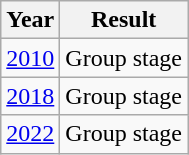<table class="wikitable">
<tr>
<th>Year</th>
<th>Result</th>
</tr>
<tr>
<td><a href='#'>2010</a></td>
<td>Group stage</td>
</tr>
<tr>
<td><a href='#'>2018</a></td>
<td>Group stage</td>
</tr>
<tr>
<td><a href='#'>2022</a></td>
<td>Group stage</td>
</tr>
</table>
